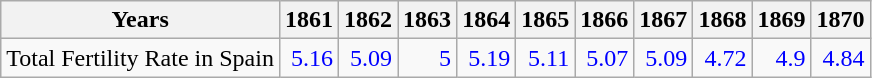<table class="wikitable " style="text-align:right">
<tr>
<th>Years</th>
<th>1861</th>
<th>1862</th>
<th>1863</th>
<th>1864</th>
<th>1865</th>
<th>1866</th>
<th>1867</th>
<th>1868</th>
<th>1869</th>
<th>1870</th>
</tr>
<tr>
<td align="left">Total Fertility Rate in Spain</td>
<td style="text-align:right; color:blue;">5.16</td>
<td style="text-align:right; color:blue;">5.09</td>
<td style="text-align:right; color:blue;">5</td>
<td style="text-align:right; color:blue;">5.19</td>
<td style="text-align:right; color:blue;">5.11</td>
<td style="text-align:right; color:blue;">5.07</td>
<td style="text-align:right; color:blue;">5.09</td>
<td style="text-align:right; color:blue;">4.72</td>
<td style="text-align:right; color:blue;">4.9</td>
<td style="text-align:right; color:blue;">4.84</td>
</tr>
</table>
